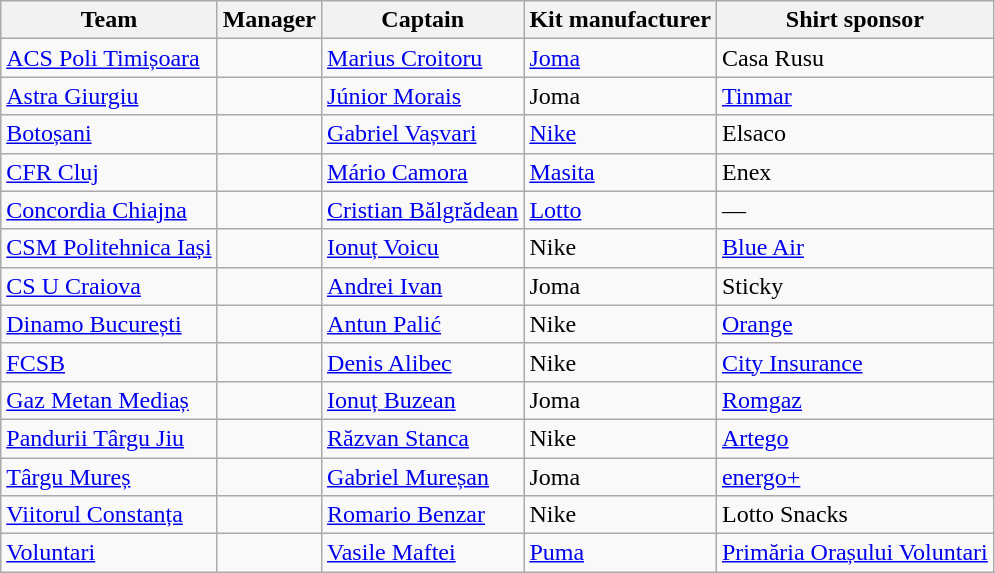<table class="wikitable sortable" style="text-align: left;">
<tr>
<th>Team</th>
<th>Manager</th>
<th>Captain</th>
<th>Kit manufacturer</th>
<th>Shirt sponsor</th>
</tr>
<tr>
<td><a href='#'>ACS Poli Timișoara</a></td>
<td> </td>
<td> <a href='#'>Marius Croitoru</a></td>
<td><a href='#'>Joma</a></td>
<td>Casa Rusu</td>
</tr>
<tr>
<td><a href='#'>Astra Giurgiu</a></td>
<td> </td>
<td> <a href='#'>Júnior Morais</a></td>
<td>Joma</td>
<td><a href='#'>Tinmar</a></td>
</tr>
<tr>
<td><a href='#'>Botoșani</a></td>
<td> </td>
<td> <a href='#'>Gabriel Vașvari</a></td>
<td><a href='#'>Nike</a></td>
<td>Elsaco</td>
</tr>
<tr>
<td><a href='#'>CFR Cluj</a></td>
<td> </td>
<td> <a href='#'>Mário Camora</a></td>
<td><a href='#'>Masita</a></td>
<td>Enex</td>
</tr>
<tr>
<td><a href='#'>Concordia Chiajna</a></td>
<td> </td>
<td> <a href='#'>Cristian Bălgrădean</a></td>
<td><a href='#'>Lotto</a></td>
<td>—</td>
</tr>
<tr>
<td><a href='#'>CSM Politehnica Iași</a></td>
<td> </td>
<td> <a href='#'>Ionuț Voicu</a></td>
<td>Nike</td>
<td><a href='#'>Blue Air</a></td>
</tr>
<tr>
<td><a href='#'>CS U Craiova</a></td>
<td> </td>
<td> <a href='#'>Andrei Ivan</a></td>
<td>Joma</td>
<td>Sticky</td>
</tr>
<tr>
<td><a href='#'>Dinamo București</a></td>
<td> </td>
<td> <a href='#'>Antun Palić</a></td>
<td>Nike</td>
<td><a href='#'>Orange</a></td>
</tr>
<tr>
<td><a href='#'>FCSB</a></td>
<td> </td>
<td> <a href='#'>Denis Alibec</a></td>
<td>Nike</td>
<td><a href='#'>City Insurance</a></td>
</tr>
<tr>
<td><a href='#'>Gaz Metan Mediaș</a></td>
<td> </td>
<td> <a href='#'>Ionuț Buzean</a></td>
<td>Joma</td>
<td><a href='#'>Romgaz</a></td>
</tr>
<tr>
<td><a href='#'>Pandurii Târgu Jiu</a></td>
<td> </td>
<td> <a href='#'>Răzvan Stanca</a></td>
<td>Nike</td>
<td><a href='#'>Artego</a></td>
</tr>
<tr>
<td><a href='#'>Târgu Mureș</a></td>
<td> </td>
<td> <a href='#'>Gabriel Mureșan</a></td>
<td>Joma</td>
<td><a href='#'>energo+</a></td>
</tr>
<tr>
<td><a href='#'>Viitorul Constanța</a></td>
<td> </td>
<td> <a href='#'>Romario Benzar</a></td>
<td>Nike</td>
<td>Lotto Snacks</td>
</tr>
<tr>
<td><a href='#'>Voluntari</a></td>
<td> </td>
<td> <a href='#'>Vasile Maftei</a></td>
<td><a href='#'>Puma</a></td>
<td><a href='#'>Primăria Orașului Voluntari</a></td>
</tr>
</table>
